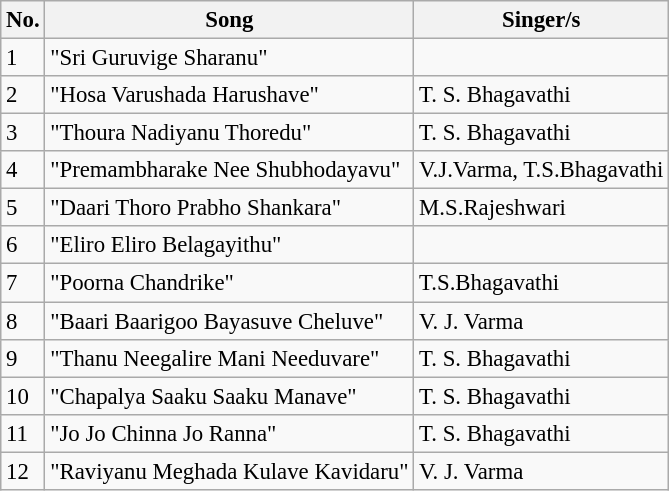<table class="wikitable" style="font-size:95%;">
<tr>
<th>No.</th>
<th>Song</th>
<th>Singer/s</th>
</tr>
<tr>
<td>1</td>
<td>"Sri Guruvige Sharanu"</td>
<td></td>
</tr>
<tr>
<td>2</td>
<td>"Hosa Varushada Harushave"</td>
<td>T. S. Bhagavathi</td>
</tr>
<tr>
<td>3</td>
<td>"Thoura Nadiyanu Thoredu"</td>
<td>T. S. Bhagavathi</td>
</tr>
<tr>
<td>4</td>
<td>"Premambharake Nee Shubhodayavu"</td>
<td>V.J.Varma, T.S.Bhagavathi</td>
</tr>
<tr>
<td>5</td>
<td>"Daari Thoro Prabho Shankara"</td>
<td>M.S.Rajeshwari</td>
</tr>
<tr>
<td>6</td>
<td>"Eliro Eliro Belagayithu"</td>
<td></td>
</tr>
<tr>
<td>7</td>
<td>"Poorna Chandrike"</td>
<td>T.S.Bhagavathi</td>
</tr>
<tr>
<td>8</td>
<td>"Baari Baarigoo Bayasuve Cheluve"</td>
<td>V. J. Varma</td>
</tr>
<tr>
<td>9</td>
<td>"Thanu Neegalire Mani Needuvare"</td>
<td>T. S. Bhagavathi</td>
</tr>
<tr>
<td>10</td>
<td>"Chapalya Saaku Saaku Manave"</td>
<td>T. S. Bhagavathi</td>
</tr>
<tr>
<td>11</td>
<td>"Jo Jo Chinna Jo Ranna"</td>
<td>T. S. Bhagavathi</td>
</tr>
<tr>
<td>12</td>
<td>"Raviyanu Meghada Kulave Kavidaru"</td>
<td>V. J. Varma</td>
</tr>
</table>
